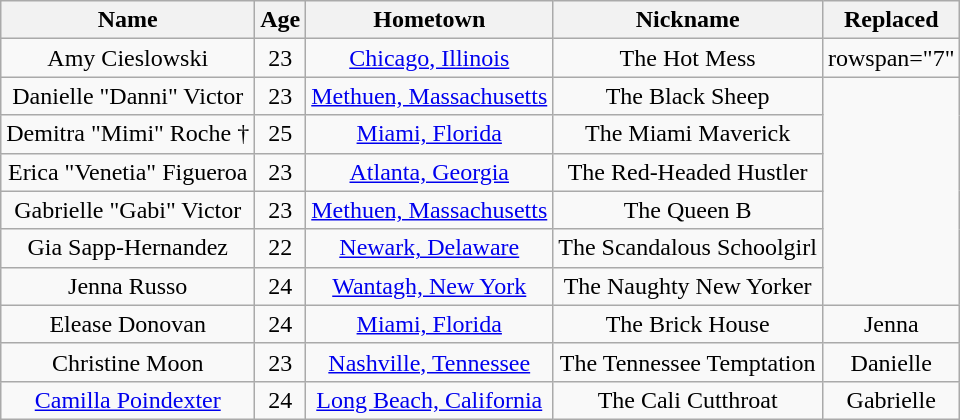<table class="wikitable sortable plainrowheaders" style="text-align:center;">
<tr>
<th scope="col">Name</th>
<th scope="col">Age</th>
<th scope="col">Hometown</th>
<th scope="col">Nickname</th>
<th scope="col">Replaced</th>
</tr>
<tr>
<td scope="row">Amy Cieslowski</td>
<td>23</td>
<td><a href='#'>Chicago, Illinois</a></td>
<td>The Hot Mess</td>
<td>rowspan="7" </td>
</tr>
<tr>
<td scope="row">Danielle "Danni" Victor</td>
<td>23</td>
<td><a href='#'>Methuen, Massachusetts</a></td>
<td>The Black Sheep</td>
</tr>
<tr>
<td scope="row">Demitra "Mimi" Roche †</td>
<td>25</td>
<td><a href='#'>Miami, Florida</a></td>
<td>The Miami Maverick</td>
</tr>
<tr>
<td scope="row">Erica "Venetia" Figueroa</td>
<td>23</td>
<td><a href='#'>Atlanta, Georgia</a></td>
<td>The Red-Headed Hustler</td>
</tr>
<tr>
<td scope="row">Gabrielle "Gabi" Victor</td>
<td>23</td>
<td><a href='#'>Methuen, Massachusetts</a></td>
<td>The Queen B</td>
</tr>
<tr>
<td scope="row">Gia Sapp-Hernandez</td>
<td>22</td>
<td><a href='#'>Newark, Delaware</a></td>
<td>The Scandalous Schoolgirl</td>
</tr>
<tr>
<td scope="row">Jenna Russo</td>
<td>24</td>
<td><a href='#'>Wantagh, New York</a></td>
<td>The Naughty New Yorker</td>
</tr>
<tr>
<td scope="row">Elease Donovan</td>
<td>24</td>
<td><a href='#'>Miami, Florida</a></td>
<td>The Brick House</td>
<td>Jenna</td>
</tr>
<tr>
<td scope="row">Christine Moon</td>
<td>23</td>
<td><a href='#'>Nashville, Tennessee</a></td>
<td>The Tennessee Temptation</td>
<td>Danielle</td>
</tr>
<tr>
<td scope="row"><a href='#'>Camilla Poindexter</a></td>
<td>24</td>
<td><a href='#'>Long Beach, California</a></td>
<td>The Cali Cutthroat</td>
<td>Gabrielle</td>
</tr>
</table>
